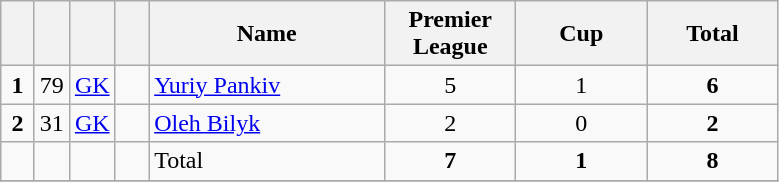<table class="wikitable" style="text-align:center">
<tr>
<th width=15></th>
<th width=15></th>
<th width=15></th>
<th width=15></th>
<th width=150>Name</th>
<th width=80><strong>Premier League</strong></th>
<th width=80><strong>Cup</strong></th>
<th width=80>Total</th>
</tr>
<tr>
<td><strong>1</strong></td>
<td>79</td>
<td><a href='#'>GK</a></td>
<td></td>
<td align=left><a href='#'>Yuriy Pankiv</a></td>
<td>5</td>
<td>1</td>
<td><strong>6</strong></td>
</tr>
<tr>
<td><strong>2</strong></td>
<td>31</td>
<td><a href='#'>GK</a></td>
<td></td>
<td align=left><a href='#'>Oleh Bilyk</a></td>
<td>2</td>
<td>0</td>
<td><strong>2</strong></td>
</tr>
<tr>
<td></td>
<td></td>
<td></td>
<td></td>
<td align=left>Total</td>
<td><strong>7</strong></td>
<td><strong>1</strong></td>
<td><strong>8</strong></td>
</tr>
<tr>
</tr>
</table>
